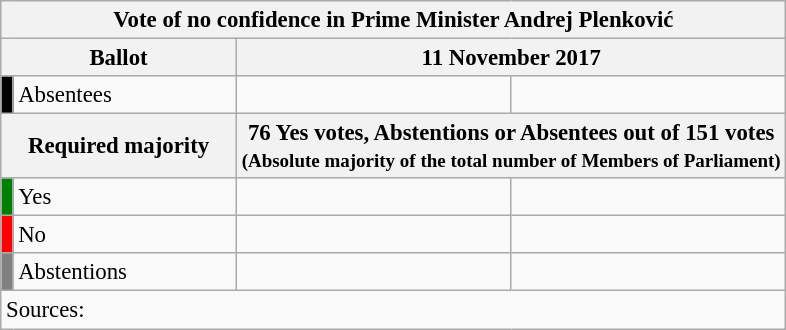<table class="wikitable" style="text-align:center; font-size:95%;">
<tr style="background:#e9e9e9;">
<th colspan="4">Vote of no confidence in Prime Minister Andrej Plenković</th>
</tr>
<tr>
<th colspan="2" style="width:150px;">Ballot</th>
<th colspan="2">11 November 2017</th>
</tr>
<tr>
<th style="background:black;"></th>
<td style="text-align:left;">Absentees</td>
<td></td>
<td></td>
</tr>
<tr>
<th colspan="2">Required majority</th>
<th colspan="2"><strong>76 Yes votes, Abstentions or Absentees out of 151 votes<br><small>(Absolute majority of the total number of Members of Parliament)</small></strong></th>
</tr>
<tr>
<th style="width:1px; background:green;"></th>
<td style="text-align:left;">Yes</td>
<td></td>
<td></td>
</tr>
<tr>
<th style="background:red;"></th>
<td style="text-align:left;">No</td>
<td></td>
<td></td>
</tr>
<tr>
<th style="background:gray;"></th>
<td style="text-align:left;">Abstentions</td>
<td></td>
<td></td>
</tr>
<tr>
<td style="text-align:left;" colspan="4">Sources:</td>
</tr>
</table>
